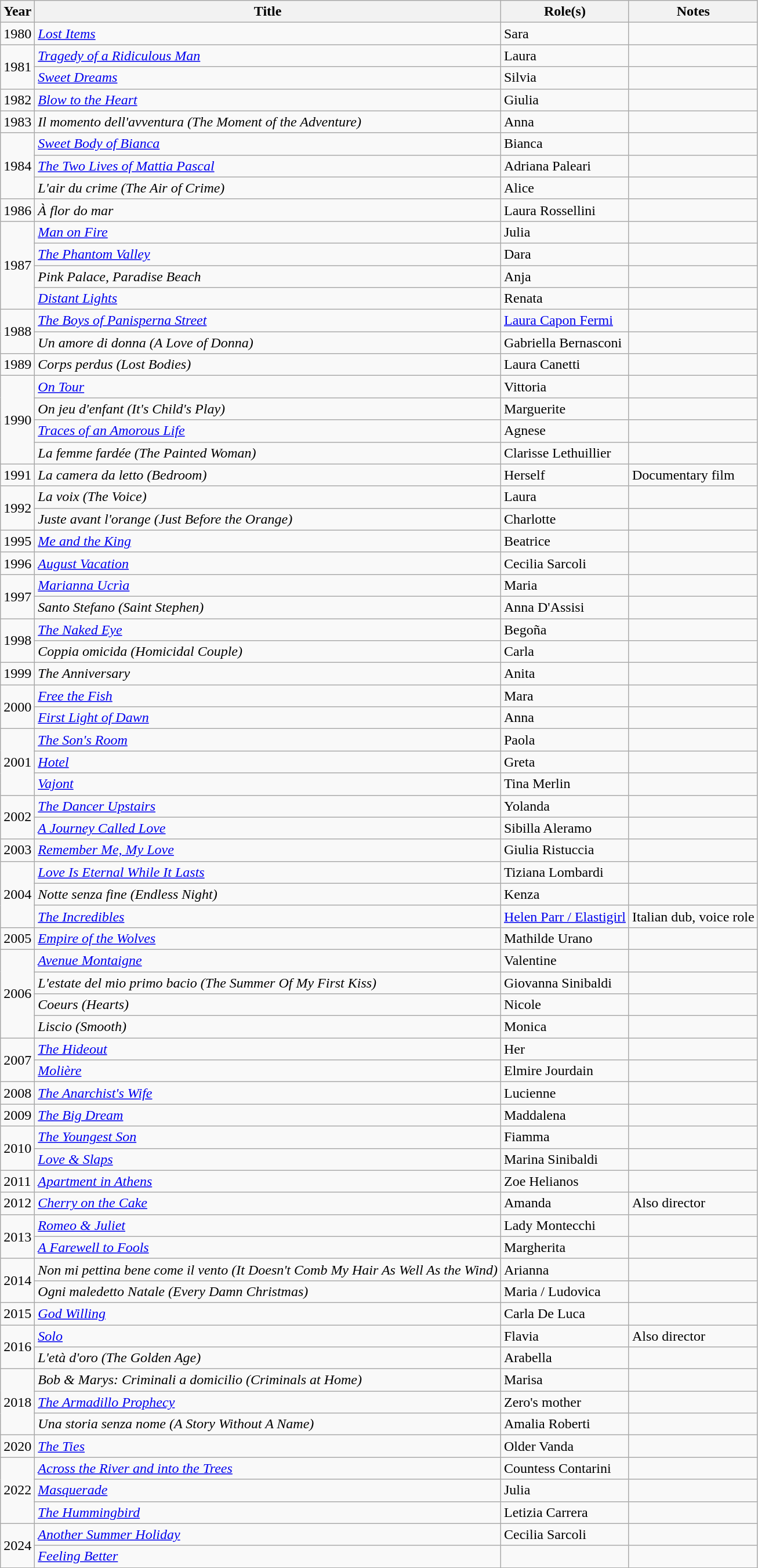<table class="wikitable plainrowheaders sortable">
<tr>
<th scope="col">Year</th>
<th scope="col">Title</th>
<th scope="col">Role(s)</th>
<th scope="col" class="unsortable">Notes</th>
</tr>
<tr>
<td>1980</td>
<td><em><a href='#'>Lost Items</a></em></td>
<td>Sara</td>
<td></td>
</tr>
<tr>
<td rowspan="2">1981</td>
<td><em><a href='#'>Tragedy of a Ridiculous Man</a></em></td>
<td>Laura</td>
<td></td>
</tr>
<tr>
<td><em><a href='#'>Sweet Dreams</a></em></td>
<td>Silvia</td>
<td></td>
</tr>
<tr>
<td>1982</td>
<td><em><a href='#'>Blow to the Heart</a></em></td>
<td>Giulia</td>
<td></td>
</tr>
<tr>
<td>1983</td>
<td><em>Il momento dell'avventura (The Moment of the Adventure)</em></td>
<td>Anna</td>
<td></td>
</tr>
<tr>
<td rowspan="3">1984</td>
<td><em><a href='#'>Sweet Body of Bianca</a></em></td>
<td>Bianca</td>
<td></td>
</tr>
<tr>
<td><em><a href='#'>The Two Lives of Mattia Pascal</a></em></td>
<td>Adriana Paleari</td>
<td></td>
</tr>
<tr>
<td><em>L'air du crime (The Air of Crime)</em></td>
<td>Alice</td>
<td></td>
</tr>
<tr>
<td>1986</td>
<td><em>À flor do mar</em></td>
<td>Laura Rossellini</td>
<td></td>
</tr>
<tr>
<td rowspan="4">1987</td>
<td><em><a href='#'>Man on Fire</a></em></td>
<td>Julia</td>
<td></td>
</tr>
<tr>
<td><em><a href='#'>The Phantom Valley</a></em></td>
<td>Dara</td>
<td></td>
</tr>
<tr>
<td><em>Pink Palace, Paradise Beach</em></td>
<td>Anja</td>
<td></td>
</tr>
<tr>
<td><em><a href='#'>Distant Lights</a></em></td>
<td>Renata</td>
<td></td>
</tr>
<tr>
<td rowspan="2">1988</td>
<td><em><a href='#'>The Boys of Panisperna Street</a></em></td>
<td><a href='#'>Laura Capon Fermi</a></td>
<td></td>
</tr>
<tr>
<td><em>Un amore di donna (A Love of Donna)</em></td>
<td>Gabriella Bernasconi</td>
<td></td>
</tr>
<tr>
<td>1989</td>
<td><em>Corps perdus (Lost Bodies)</em></td>
<td>Laura Canetti</td>
<td></td>
</tr>
<tr>
<td rowspan="4">1990</td>
<td><em><a href='#'>On Tour</a></em></td>
<td>Vittoria</td>
<td></td>
</tr>
<tr>
<td><em>On jeu d'enfant (It's Child's Play)</em></td>
<td>Marguerite</td>
<td></td>
</tr>
<tr>
<td><em><a href='#'>Traces of an Amorous Life</a></em></td>
<td>Agnese</td>
<td></td>
</tr>
<tr>
<td><em>La femme fardée (The Painted Woman)</em></td>
<td>Clarisse Lethuillier</td>
<td></td>
</tr>
<tr>
<td>1991</td>
<td><em>La camera da letto (Bedroom)</em></td>
<td>Herself</td>
<td>Documentary film</td>
</tr>
<tr>
<td rowspan="2">1992</td>
<td><em>La voix (The Voice)</em></td>
<td>Laura</td>
<td></td>
</tr>
<tr>
<td><em>Juste avant l'orange (Just Before the Orange)</em></td>
<td>Charlotte</td>
<td></td>
</tr>
<tr>
<td>1995</td>
<td><em><a href='#'>Me and the King</a></em></td>
<td>Beatrice</td>
<td></td>
</tr>
<tr>
<td>1996</td>
<td><em><a href='#'>August Vacation</a></em></td>
<td>Cecilia Sarcoli</td>
<td></td>
</tr>
<tr>
<td rowspan="2">1997</td>
<td><em><a href='#'>Marianna Ucrìa</a></em></td>
<td>Maria</td>
<td></td>
</tr>
<tr>
<td><em>Santo Stefano (Saint Stephen)</em></td>
<td>Anna D'Assisi</td>
<td></td>
</tr>
<tr>
<td rowspan="2">1998</td>
<td><em><a href='#'>The Naked Eye</a></em></td>
<td>Begoña</td>
<td></td>
</tr>
<tr>
<td><em>Coppia omicida (Homicidal Couple)</em></td>
<td>Carla</td>
<td></td>
</tr>
<tr>
<td>1999</td>
<td><em>The Anniversary</em></td>
<td>Anita</td>
<td></td>
</tr>
<tr>
<td rowspan="2">2000</td>
<td><em><a href='#'>Free the Fish</a></em></td>
<td>Mara</td>
<td></td>
</tr>
<tr>
<td><em><a href='#'>First Light of Dawn</a></em></td>
<td>Anna</td>
<td></td>
</tr>
<tr>
<td rowspan="3">2001</td>
<td><em><a href='#'>The Son's Room</a></em></td>
<td>Paola</td>
<td></td>
</tr>
<tr>
<td><em><a href='#'>Hotel</a></em></td>
<td>Greta</td>
<td></td>
</tr>
<tr>
<td><em><a href='#'>Vajont</a></em></td>
<td>Tina Merlin</td>
<td></td>
</tr>
<tr>
<td rowspan="2">2002</td>
<td><em><a href='#'>The Dancer Upstairs</a></em></td>
<td>Yolanda</td>
<td></td>
</tr>
<tr>
<td><em><a href='#'>A Journey Called Love</a></em></td>
<td>Sibilla Aleramo</td>
<td></td>
</tr>
<tr>
<td>2003</td>
<td><em><a href='#'>Remember Me, My Love</a></em></td>
<td>Giulia Ristuccia</td>
<td></td>
</tr>
<tr>
<td rowspan="3">2004</td>
<td><em><a href='#'>Love Is Eternal While It Lasts</a></em></td>
<td>Tiziana Lombardi</td>
<td></td>
</tr>
<tr>
<td><em>Notte senza fine (Endless Night)</em></td>
<td>Kenza</td>
<td></td>
</tr>
<tr>
<td><em><a href='#'>The Incredibles</a></em></td>
<td><a href='#'>Helen Parr / Elastigirl</a></td>
<td>Italian dub, voice role</td>
</tr>
<tr>
<td>2005</td>
<td><em><a href='#'>Empire of the Wolves</a></em></td>
<td>Mathilde Urano</td>
<td></td>
</tr>
<tr>
<td rowspan="4">2006</td>
<td><em><a href='#'>Avenue Montaigne</a></em></td>
<td>Valentine</td>
<td></td>
</tr>
<tr>
<td><em>L'estate del mio primo bacio (The Summer Of My First Kiss)</em></td>
<td>Giovanna Sinibaldi</td>
<td></td>
</tr>
<tr>
<td><em>Coeurs (Hearts)</em></td>
<td>Nicole</td>
<td></td>
</tr>
<tr>
<td><em>Liscio (Smooth)</em></td>
<td>Monica</td>
<td></td>
</tr>
<tr>
<td rowspan="2">2007</td>
<td><em><a href='#'>The Hideout</a></em></td>
<td>Her</td>
<td></td>
</tr>
<tr>
<td><em><a href='#'>Molière</a></em></td>
<td>Elmire Jourdain</td>
<td></td>
</tr>
<tr>
<td>2008</td>
<td><em><a href='#'>The Anarchist's Wife</a></em></td>
<td>Lucienne</td>
<td></td>
</tr>
<tr>
<td>2009</td>
<td><em><a href='#'>The Big Dream</a></em></td>
<td>Maddalena</td>
<td></td>
</tr>
<tr>
<td rowspan="2">2010</td>
<td><em><a href='#'>The Youngest Son</a></em></td>
<td>Fiamma</td>
<td></td>
</tr>
<tr>
<td><em><a href='#'>Love & Slaps</a></em></td>
<td>Marina Sinibaldi</td>
<td></td>
</tr>
<tr>
<td>2011</td>
<td><em><a href='#'>Apartment in Athens</a></em></td>
<td>Zoe Helianos</td>
<td></td>
</tr>
<tr>
<td>2012</td>
<td><em><a href='#'>Cherry on the Cake</a></em></td>
<td>Amanda</td>
<td>Also director</td>
</tr>
<tr>
<td rowspan="2">2013</td>
<td><em><a href='#'>Romeo & Juliet</a></em></td>
<td>Lady Montecchi</td>
<td></td>
</tr>
<tr>
<td><em><a href='#'>A Farewell to Fools</a></em></td>
<td>Margherita</td>
<td></td>
</tr>
<tr>
<td rowspan="2">2014</td>
<td><em>Non mi pettina bene come il vento (It Doesn't Comb My Hair As Well As the Wind)</em></td>
<td>Arianna</td>
<td></td>
</tr>
<tr>
<td><em>Ogni maledetto Natale (Every Damn Christmas)</em></td>
<td>Maria / Ludovica</td>
<td></td>
</tr>
<tr>
<td>2015</td>
<td><em><a href='#'>God Willing</a></em></td>
<td>Carla De Luca</td>
<td></td>
</tr>
<tr>
<td rowspan="2">2016</td>
<td><em><a href='#'>Solo</a></em></td>
<td>Flavia</td>
<td>Also director</td>
</tr>
<tr>
<td><em>L'età d'oro (The Golden Age)</em></td>
<td>Arabella</td>
<td></td>
</tr>
<tr>
<td rowspan="3">2018</td>
<td><em>Bob & Marys: Criminali a domicilio (Criminals at Home)</em></td>
<td>Marisa</td>
<td></td>
</tr>
<tr>
<td><em><a href='#'>The Armadillo Prophecy</a></em></td>
<td>Zero's mother</td>
<td></td>
</tr>
<tr>
<td><em>Una storia senza nome (A Story Without A Name)</em></td>
<td>Amalia Roberti</td>
<td></td>
</tr>
<tr>
<td>2020</td>
<td><em><a href='#'>The Ties</a></em></td>
<td>Older Vanda</td>
<td></td>
</tr>
<tr>
<td rowspan="3">2022</td>
<td><em><a href='#'>Across the River and into the Trees</a></em></td>
<td>Countess Contarini</td>
<td></td>
</tr>
<tr>
<td><em><a href='#'>Masquerade</a></em></td>
<td>Julia</td>
<td></td>
</tr>
<tr>
<td><em><a href='#'>The Hummingbird</a></em></td>
<td>Letizia Carrera</td>
<td></td>
</tr>
<tr>
<td rowspan="2">2024</td>
<td><em><a href='#'>Another Summer Holiday</a></em></td>
<td>Cecilia Sarcoli</td>
<td></td>
</tr>
<tr>
<td><em><a href='#'>Feeling Better</a></em></td>
<td></td>
<td></td>
</tr>
</table>
